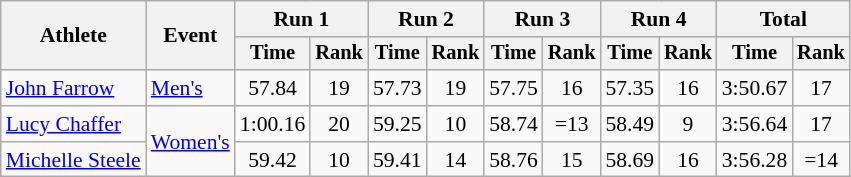<table class="wikitable" style="font-size:90%">
<tr>
<th rowspan="2">Athlete</th>
<th rowspan="2">Event</th>
<th colspan="2">Run 1</th>
<th colspan="2">Run 2</th>
<th colspan="2">Run 3</th>
<th colspan="2">Run 4</th>
<th colspan="2">Total</th>
</tr>
<tr style="font-size:95%">
<th>Time</th>
<th>Rank</th>
<th>Time</th>
<th>Rank</th>
<th>Time</th>
<th>Rank</th>
<th>Time</th>
<th>Rank</th>
<th>Time</th>
<th>Rank</th>
</tr>
<tr align=center>
<td align=left><a href='#'>John Farrow</a></td>
<td align=left><a href='#'>Men's</a></td>
<td>57.84</td>
<td>19</td>
<td>57.73</td>
<td>19</td>
<td>57.75</td>
<td>16</td>
<td>57.35</td>
<td>16</td>
<td>3:50.67</td>
<td>17</td>
</tr>
<tr align=center>
<td align=left><a href='#'>Lucy Chaffer</a></td>
<td align=left rowspan=2><a href='#'>Women's</a></td>
<td>1:00.16</td>
<td>20</td>
<td>59.25</td>
<td>10</td>
<td>58.74</td>
<td>=13</td>
<td>58.49</td>
<td>9</td>
<td>3:56.64</td>
<td>17</td>
</tr>
<tr align=center>
<td align=left><a href='#'>Michelle Steele</a></td>
<td>59.42</td>
<td>10</td>
<td>59.41</td>
<td>14</td>
<td>58.76</td>
<td>15</td>
<td>58.69</td>
<td>16</td>
<td>3:56.28</td>
<td>=14</td>
</tr>
</table>
